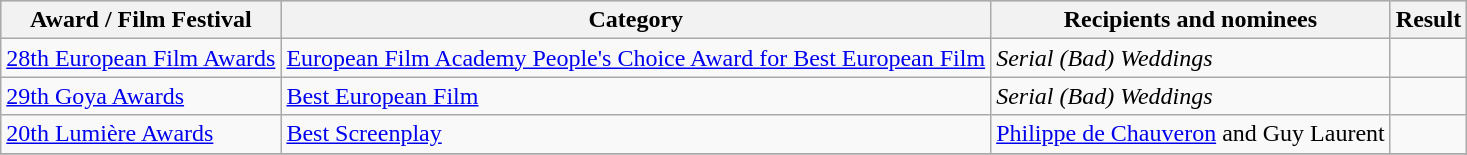<table class="wikitable plainrowheaders sortable">
<tr style="background:#ccc; text-align:center;">
<th scope="col">Award / Film Festival</th>
<th scope="col">Category</th>
<th scope="col">Recipients and nominees</th>
<th scope="col">Result</th>
</tr>
<tr>
<td><a href='#'>28th European Film Awards</a></td>
<td><a href='#'>European Film Academy People's Choice Award for Best European Film</a></td>
<td><em>Serial (Bad) Weddings</em></td>
<td></td>
</tr>
<tr>
<td><a href='#'>29th Goya Awards</a></td>
<td><a href='#'>Best European Film</a></td>
<td><em>Serial (Bad) Weddings</em></td>
<td></td>
</tr>
<tr>
<td><a href='#'>20th Lumière Awards</a></td>
<td><a href='#'>Best Screenplay</a></td>
<td><a href='#'>Philippe de Chauveron</a> and Guy Laurent</td>
<td></td>
</tr>
<tr>
</tr>
</table>
